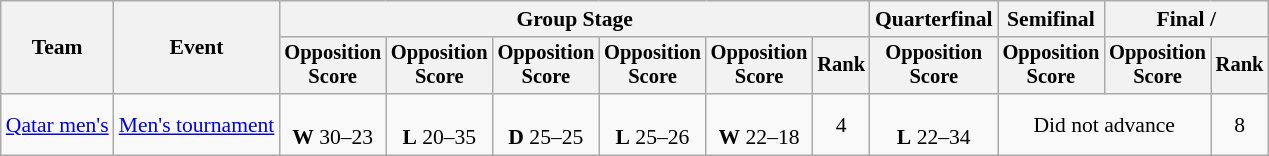<table class="wikitable" style="font-size:90%">
<tr>
<th rowspan=2>Team</th>
<th rowspan=2>Event</th>
<th colspan=6>Group Stage</th>
<th>Quarterfinal</th>
<th>Semifinal</th>
<th colspan=2>Final / </th>
</tr>
<tr style="font-size:95%">
<th>Opposition<br>Score</th>
<th>Opposition<br>Score</th>
<th>Opposition<br>Score</th>
<th>Opposition<br>Score</th>
<th>Opposition<br>Score</th>
<th>Rank</th>
<th>Opposition<br>Score</th>
<th>Opposition<br>Score</th>
<th>Opposition<br>Score</th>
<th>Rank</th>
</tr>
<tr align=center>
<td align=left><a href='#'>Qatar men's</a></td>
<td align=left><a href='#'>Men's tournament</a></td>
<td><br><strong>W</strong> 30–23</td>
<td><br><strong>L</strong> 20–35</td>
<td><br><strong>D</strong> 25–25</td>
<td><br><strong>L</strong> 25–26</td>
<td><br><strong>W</strong> 22–18</td>
<td>4</td>
<td><br><strong>L</strong> 22–34</td>
<td colspan=2>Did not advance</td>
<td>8</td>
</tr>
</table>
